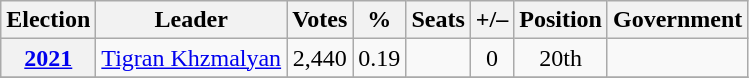<table class="wikitable" style="text-align: center;">
<tr>
<th>Election</th>
<th>Leader</th>
<th>Votes</th>
<th>%</th>
<th>Seats</th>
<th>+/–</th>
<th>Position</th>
<th>Government</th>
</tr>
<tr>
<th rowspan="1"><a href='#'>2021</a></th>
<td rowspan="1"><a href='#'>Tigran Khzmalyan</a></td>
<td rowspan="1">2,440</td>
<td rowspan="1">0.19</td>
<td rowspan="1"></td>
<td rowspan="1"> 0</td>
<td rowspan="1"> 20th</td>
<td></td>
</tr>
<tr>
</tr>
</table>
